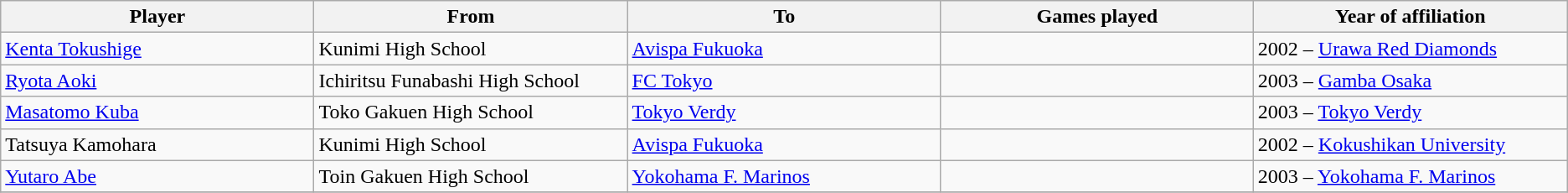<table class="wikitable sortable mw-collapsible" style="text-align:left;">
<tr>
<th width=250px>Player</th>
<th width=250px>From</th>
<th width=250px>To</th>
<th width=250px>Games played</th>
<th width=250px>Year of affiliation</th>
</tr>
<tr>
<td><a href='#'>Kenta Tokushige</a></td>
<td>Kunimi High School</td>
<td><a href='#'>Avispa Fukuoka</a></td>
<td></td>
<td>2002 – <a href='#'>Urawa Red Diamonds</a></td>
</tr>
<tr>
<td><a href='#'>Ryota Aoki</a></td>
<td>Ichiritsu Funabashi High School</td>
<td><a href='#'>FC Tokyo</a></td>
<td></td>
<td>2003 – <a href='#'>Gamba Osaka</a></td>
</tr>
<tr>
<td><a href='#'>Masatomo Kuba</a></td>
<td>Toko Gakuen High School</td>
<td><a href='#'>Tokyo Verdy</a></td>
<td></td>
<td>2003 – <a href='#'>Tokyo Verdy</a></td>
</tr>
<tr>
<td>Tatsuya Kamohara</td>
<td>Kunimi High School</td>
<td><a href='#'>Avispa Fukuoka</a></td>
<td></td>
<td>2002 – <a href='#'>Kokushikan University</a></td>
</tr>
<tr>
<td><a href='#'>Yutaro Abe</a></td>
<td>Toin Gakuen High School</td>
<td><a href='#'>Yokohama F. Marinos</a></td>
<td></td>
<td>2003 – <a href='#'>Yokohama F. Marinos</a></td>
</tr>
<tr>
</tr>
</table>
